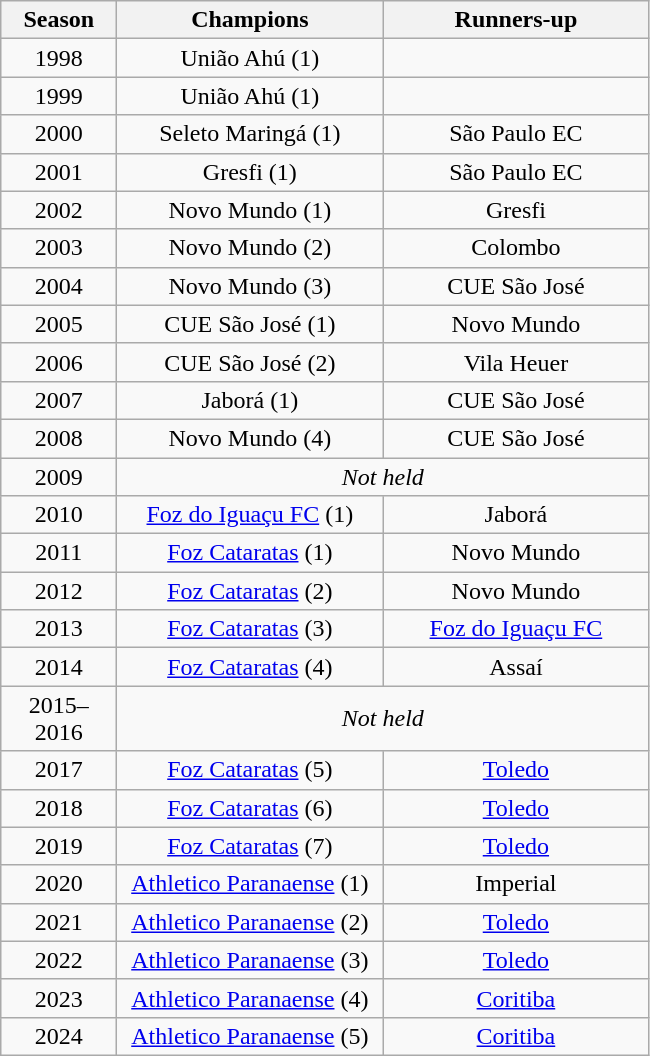<table class="wikitable" style="text-align:center; margin-left:1em;">
<tr>
<th style="width:70px">Season</th>
<th style="width:170px">Champions</th>
<th style="width:170px">Runners-up</th>
</tr>
<tr>
<td>1998</td>
<td>União Ahú  (1)</td>
<td></td>
</tr>
<tr>
<td>1999</td>
<td>União Ahú  (1)</td>
<td></td>
</tr>
<tr>
<td>2000</td>
<td>Seleto Maringá (1)</td>
<td>São Paulo EC</td>
</tr>
<tr>
<td>2001</td>
<td>Gresfi (1)</td>
<td>São Paulo EC</td>
</tr>
<tr>
<td>2002</td>
<td>Novo Mundo (1)</td>
<td>Gresfi</td>
</tr>
<tr>
<td>2003</td>
<td>Novo Mundo (2)</td>
<td>Colombo</td>
</tr>
<tr>
<td>2004</td>
<td>Novo Mundo (3)</td>
<td>CUE São José</td>
</tr>
<tr>
<td>2005</td>
<td>CUE São José (1)</td>
<td>Novo Mundo</td>
</tr>
<tr>
<td>2006</td>
<td>CUE São José (2)</td>
<td>Vila Heuer</td>
</tr>
<tr>
<td>2007</td>
<td>Jaborá (1)</td>
<td>CUE São José</td>
</tr>
<tr>
<td>2008</td>
<td>Novo Mundo (4)</td>
<td>CUE São José</td>
</tr>
<tr>
<td>2009</td>
<td colspan=2 align=center><em>Not held</em></td>
</tr>
<tr>
<td>2010</td>
<td><a href='#'>Foz do Iguaçu FC</a> (1)</td>
<td>Jaborá</td>
</tr>
<tr>
<td>2011</td>
<td><a href='#'>Foz Cataratas</a> (1)</td>
<td>Novo Mundo</td>
</tr>
<tr>
<td>2012</td>
<td><a href='#'>Foz Cataratas</a> (2)</td>
<td>Novo Mundo</td>
</tr>
<tr>
<td>2013</td>
<td><a href='#'>Foz Cataratas</a> (3)</td>
<td><a href='#'>Foz do Iguaçu FC</a></td>
</tr>
<tr>
<td>2014</td>
<td><a href='#'>Foz Cataratas</a> (4)</td>
<td>Assaí</td>
</tr>
<tr>
<td>2015–2016</td>
<td colspan=2 align=center><em>Not held</em></td>
</tr>
<tr>
<td>2017</td>
<td><a href='#'>Foz Cataratas</a> (5)</td>
<td><a href='#'>Toledo</a></td>
</tr>
<tr>
<td>2018</td>
<td><a href='#'>Foz Cataratas</a> (6)</td>
<td><a href='#'>Toledo</a></td>
</tr>
<tr>
<td>2019</td>
<td><a href='#'>Foz Cataratas</a> (7)</td>
<td><a href='#'>Toledo</a></td>
</tr>
<tr>
<td>2020</td>
<td><a href='#'>Athletico Paranaense</a> (1)</td>
<td>Imperial</td>
</tr>
<tr>
<td>2021</td>
<td><a href='#'>Athletico Paranaense</a> (2)</td>
<td><a href='#'>Toledo</a></td>
</tr>
<tr>
<td>2022</td>
<td><a href='#'>Athletico Paranaense</a> (3)</td>
<td><a href='#'>Toledo</a></td>
</tr>
<tr>
<td>2023</td>
<td><a href='#'>Athletico Paranaense</a> (4)</td>
<td><a href='#'>Coritiba</a></td>
</tr>
<tr>
<td>2024</td>
<td><a href='#'>Athletico Paranaense</a> (5)</td>
<td><a href='#'>Coritiba</a></td>
</tr>
</table>
